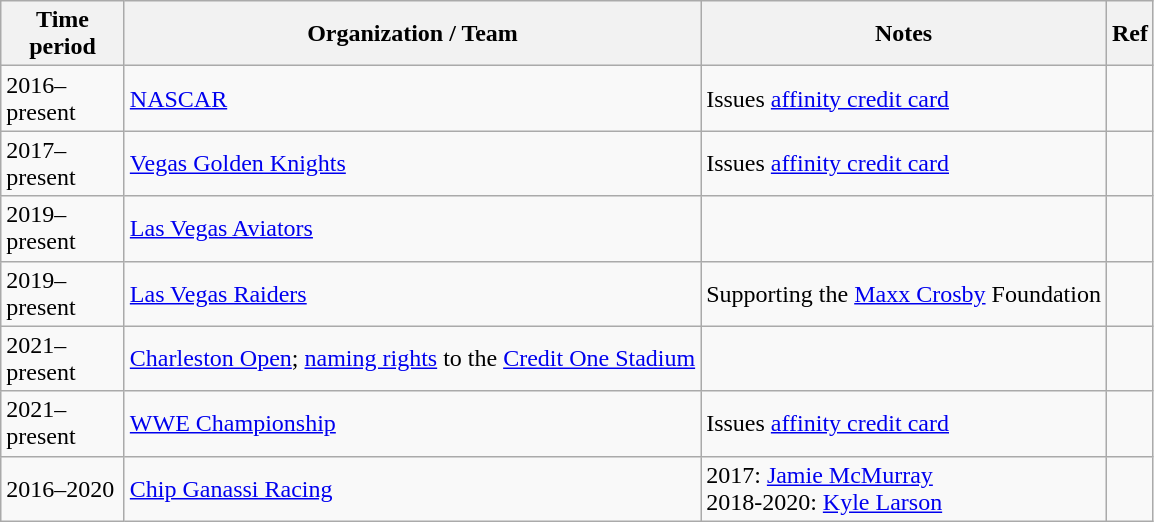<table class="wikitable sortable">
<tr>
<th scope="col" style="width:75px;">Time period</th>
<th scope="col">Organization / Team</th>
<th scope="col">Notes</th>
<th scope="col" class="unsortable">Ref</th>
</tr>
<tr>
<td>2016–present</td>
<td><a href='#'>NASCAR</a></td>
<td>Issues <a href='#'>affinity credit card</a></td>
<td></td>
</tr>
<tr>
<td>2017–present</td>
<td><a href='#'>Vegas Golden Knights</a></td>
<td>Issues <a href='#'>affinity credit card</a></td>
<td></td>
</tr>
<tr>
<td>2019–present</td>
<td><a href='#'>Las Vegas Aviators</a></td>
<td></td>
<td></td>
</tr>
<tr>
<td>2019–present</td>
<td><a href='#'>Las Vegas Raiders</a></td>
<td>Supporting the <a href='#'>Maxx Crosby</a> Foundation</td>
<td></td>
</tr>
<tr>
<td>2021–present</td>
<td><a href='#'>Charleston Open</a>; <a href='#'>naming rights</a> to the <a href='#'>Credit One Stadium</a></td>
<td></td>
<td></td>
</tr>
<tr>
<td>2021–present</td>
<td><a href='#'>WWE Championship</a></td>
<td>Issues <a href='#'>affinity credit card</a></td>
<td></td>
</tr>
<tr>
<td>2016–2020</td>
<td><a href='#'>Chip Ganassi Racing</a></td>
<td>2017: <a href='#'>Jamie McMurray</a><br>2018-2020: <a href='#'>Kyle Larson</a></td>
<td></td>
</tr>
</table>
